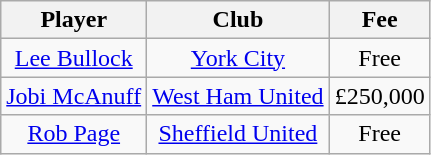<table class="wikitable" style="text-align: center">
<tr>
<th>Player</th>
<th>Club</th>
<th>Fee</th>
</tr>
<tr>
<td><a href='#'>Lee Bullock</a></td>
<td><a href='#'>York City</a></td>
<td>Free</td>
</tr>
<tr>
<td><a href='#'>Jobi McAnuff</a></td>
<td><a href='#'>West Ham United</a></td>
<td>£250,000</td>
</tr>
<tr>
<td><a href='#'>Rob Page</a></td>
<td><a href='#'>Sheffield United</a></td>
<td>Free</td>
</tr>
</table>
